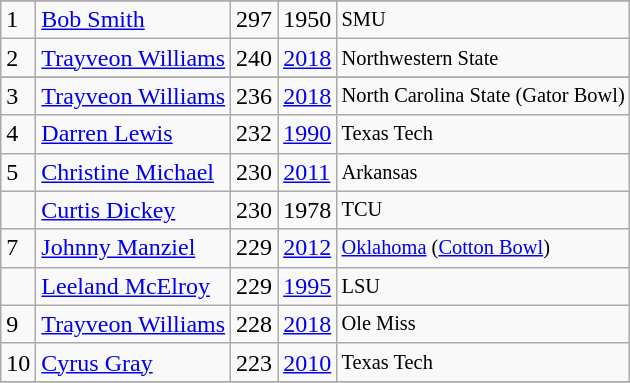<table class="wikitable">
<tr>
</tr>
<tr>
<td>1</td>
<td><a href='#'>Bob Smith</a></td>
<td>297</td>
<td>1950</td>
<td style="font-size:85%;">SMU</td>
</tr>
<tr>
<td>2</td>
<td><a href='#'>Trayveon Williams</a></td>
<td>240</td>
<td><a href='#'>2018</a></td>
<td style="font-size:85%;">Northwestern State</td>
</tr>
<tr>
</tr>
<tr>
<td>3</td>
<td><a href='#'>Trayveon Williams</a></td>
<td>236</td>
<td><a href='#'>2018</a></td>
<td style="font-size:85%;">North Carolina State (Gator Bowl)</td>
</tr>
<tr>
<td>4</td>
<td><a href='#'>Darren Lewis</a></td>
<td>232</td>
<td><a href='#'>1990</a></td>
<td style="font-size:85%;">Texas Tech</td>
</tr>
<tr>
<td>5</td>
<td><a href='#'>Christine Michael</a></td>
<td>230</td>
<td><a href='#'>2011</a></td>
<td style="font-size:85%;">Arkansas</td>
</tr>
<tr>
<td></td>
<td><a href='#'>Curtis Dickey</a></td>
<td>230</td>
<td>1978</td>
<td style="font-size:85%;">TCU</td>
</tr>
<tr>
<td>7</td>
<td><a href='#'>Johnny Manziel</a></td>
<td>229</td>
<td><a href='#'>2012</a></td>
<td style="font-size:85%;"><a href='#'>Oklahoma</a> (<a href='#'>Cotton Bowl</a>)</td>
</tr>
<tr>
<td></td>
<td><a href='#'>Leeland McElroy</a></td>
<td>229</td>
<td><a href='#'>1995</a></td>
<td style="font-size:85%;">LSU</td>
</tr>
<tr>
<td>9</td>
<td><a href='#'>Trayveon Williams</a></td>
<td>228</td>
<td><a href='#'>2018</a></td>
<td style="font-size:85%;">Ole Miss</td>
</tr>
<tr>
<td>10</td>
<td><a href='#'>Cyrus Gray</a></td>
<td>223</td>
<td><a href='#'>2010</a></td>
<td style="font-size:85%;">Texas Tech</td>
</tr>
<tr>
</tr>
</table>
